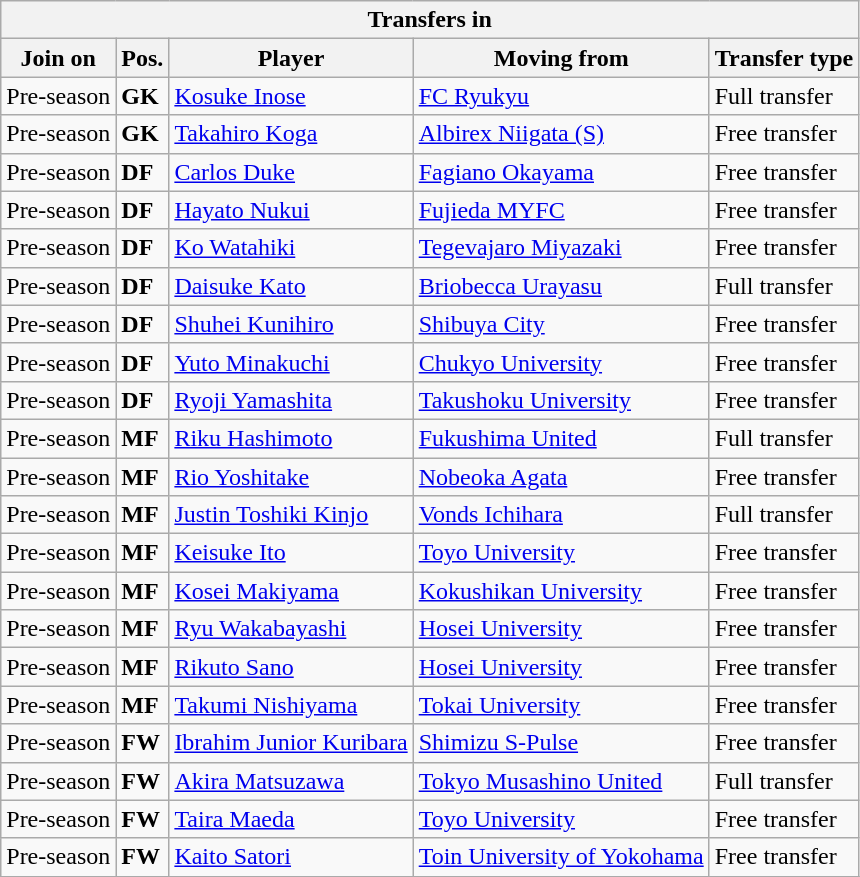<table class="wikitable sortable" style=“text-align:left;>
<tr>
<th colspan="5">Transfers in</th>
</tr>
<tr>
<th>Join on</th>
<th>Pos.</th>
<th>Player</th>
<th>Moving from</th>
<th>Transfer type</th>
</tr>
<tr>
<td>Pre-season</td>
<td><strong>GK</strong></td>
<td> <a href='#'>Kosuke Inose</a></td>
<td> <a href='#'>FC Ryukyu</a></td>
<td>Full transfer</td>
</tr>
<tr>
<td>Pre-season</td>
<td><strong>GK</strong></td>
<td> <a href='#'>Takahiro Koga</a></td>
<td> <a href='#'>Albirex Niigata (S)</a></td>
<td>Free transfer</td>
</tr>
<tr>
<td>Pre-season</td>
<td><strong>DF</strong></td>
<td> <a href='#'>Carlos Duke</a></td>
<td> <a href='#'>Fagiano Okayama</a></td>
<td>Free transfer</td>
</tr>
<tr>
<td>Pre-season</td>
<td><strong>DF</strong></td>
<td> <a href='#'>Hayato Nukui</a></td>
<td> <a href='#'>Fujieda MYFC</a></td>
<td>Free transfer</td>
</tr>
<tr>
<td>Pre-season</td>
<td><strong>DF</strong></td>
<td> <a href='#'>Ko Watahiki</a></td>
<td> <a href='#'>Tegevajaro Miyazaki</a></td>
<td>Free transfer</td>
</tr>
<tr>
<td>Pre-season</td>
<td><strong>DF</strong></td>
<td> <a href='#'>Daisuke Kato</a></td>
<td> <a href='#'>Briobecca Urayasu</a></td>
<td>Full transfer</td>
</tr>
<tr>
<td>Pre-season</td>
<td><strong>DF</strong></td>
<td> <a href='#'>Shuhei Kunihiro</a></td>
<td> <a href='#'>Shibuya City</a></td>
<td>Free transfer</td>
</tr>
<tr>
<td>Pre-season</td>
<td><strong>DF</strong></td>
<td> <a href='#'>Yuto Minakuchi</a></td>
<td> <a href='#'>Chukyo University</a></td>
<td>Free transfer</td>
</tr>
<tr>
<td>Pre-season</td>
<td><strong>DF</strong></td>
<td> <a href='#'>Ryoji Yamashita</a></td>
<td> <a href='#'>Takushoku University</a></td>
<td>Free transfer</td>
</tr>
<tr>
<td>Pre-season</td>
<td><strong>MF</strong></td>
<td> <a href='#'>Riku Hashimoto</a></td>
<td> <a href='#'>Fukushima United</a></td>
<td>Full transfer</td>
</tr>
<tr>
<td>Pre-season</td>
<td><strong>MF</strong></td>
<td> <a href='#'>Rio Yoshitake</a></td>
<td> <a href='#'>Nobeoka Agata</a></td>
<td>Free transfer</td>
</tr>
<tr>
<td>Pre-season</td>
<td><strong>MF</strong></td>
<td> <a href='#'>Justin Toshiki Kinjo</a></td>
<td> <a href='#'>Vonds Ichihara</a></td>
<td>Full transfer</td>
</tr>
<tr>
<td>Pre-season</td>
<td><strong>MF</strong></td>
<td> <a href='#'>Keisuke Ito</a></td>
<td> <a href='#'>Toyo University</a></td>
<td>Free transfer</td>
</tr>
<tr>
<td>Pre-season</td>
<td><strong>MF</strong></td>
<td> <a href='#'>Kosei Makiyama</a></td>
<td> <a href='#'>Kokushikan University</a></td>
<td>Free transfer</td>
</tr>
<tr>
<td>Pre-season</td>
<td><strong>MF</strong></td>
<td> <a href='#'>Ryu Wakabayashi</a></td>
<td> <a href='#'>Hosei University</a></td>
<td>Free transfer</td>
</tr>
<tr>
<td>Pre-season</td>
<td><strong>MF</strong></td>
<td> <a href='#'>Rikuto Sano</a></td>
<td> <a href='#'>Hosei University</a></td>
<td>Free transfer</td>
</tr>
<tr>
<td>Pre-season</td>
<td><strong>MF</strong></td>
<td> <a href='#'>Takumi Nishiyama</a></td>
<td> <a href='#'>Tokai University</a></td>
<td>Free transfer</td>
</tr>
<tr>
<td>Pre-season</td>
<td><strong>FW</strong></td>
<td> <a href='#'>Ibrahim Junior Kuribara</a></td>
<td> <a href='#'>Shimizu S-Pulse</a></td>
<td>Free transfer</td>
</tr>
<tr>
<td>Pre-season</td>
<td><strong>FW</strong></td>
<td> <a href='#'>Akira Matsuzawa</a></td>
<td> <a href='#'>Tokyo Musashino United</a></td>
<td>Full transfer</td>
</tr>
<tr>
<td>Pre-season</td>
<td><strong>FW</strong></td>
<td> <a href='#'>Taira Maeda</a></td>
<td> <a href='#'>Toyo University</a></td>
<td>Free transfer</td>
</tr>
<tr>
<td>Pre-season</td>
<td><strong>FW</strong></td>
<td> <a href='#'>Kaito Satori</a></td>
<td> <a href='#'>Toin University of Yokohama</a></td>
<td>Free transfer</td>
</tr>
<tr>
</tr>
</table>
